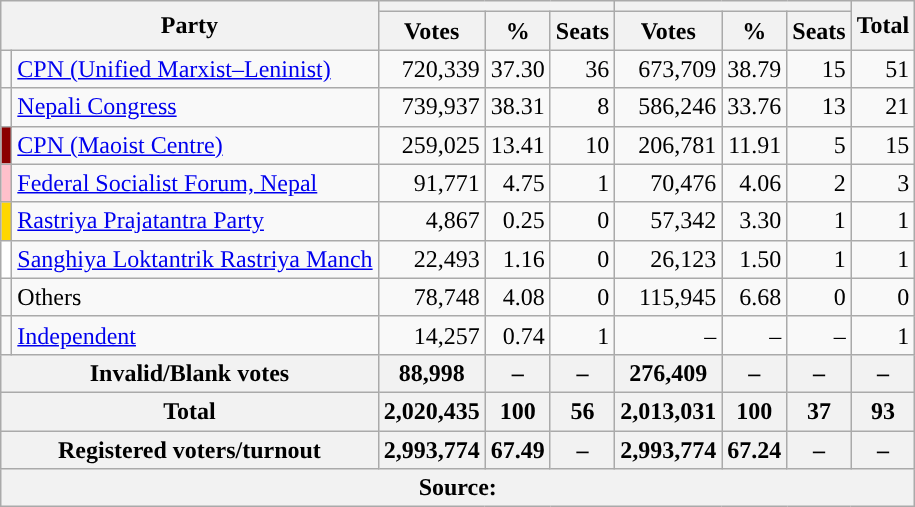<table class="wikitable" style="text-align:right">
<tr>
<th colspan="2" rowspan="2">Party</th>
<th colspan="3"></th>
<th colspan="3"></th>
<th rowspan="2">Total</th>
</tr>
<tr>
<th>Votes</th>
<th>%</th>
<th>Seats</th>
<th>Votes</th>
<th>%</th>
<th>Seats</th>
</tr>
<tr>
<td></td>
<td align="left"><a href='#'>CPN (Unified Marxist–Leninist)</a></td>
<td>720,339</td>
<td>37.30</td>
<td>36</td>
<td>673,709</td>
<td>38.79</td>
<td>15</td>
<td>51</td>
</tr>
<tr>
<td></td>
<td align="left"><a href='#'>Nepali Congress</a></td>
<td>739,937</td>
<td>38.31</td>
<td>8</td>
<td>586,246</td>
<td>33.76</td>
<td>13</td>
<td>21</td>
</tr>
<tr>
<td bgcolor="8B0000"></td>
<td align="left"><a href='#'>CPN (Maoist Centre)</a></td>
<td>259,025</td>
<td>13.41</td>
<td>10</td>
<td>206,781</td>
<td>11.91</td>
<td>5</td>
<td>15</td>
</tr>
<tr>
<td bgcolor="FFC0CB"></td>
<td align="left"><a href='#'>Federal Socialist Forum, Nepal</a></td>
<td>91,771</td>
<td>4.75</td>
<td>1</td>
<td>70,476</td>
<td>4.06</td>
<td>2</td>
<td>3</td>
</tr>
<tr>
<td bgcolor=#FFD700></td>
<td align="left"><a href='#'>Rastriya Prajatantra Party</a></td>
<td>4,867</td>
<td>0.25</td>
<td>0</td>
<td>57,342</td>
<td>3.30</td>
<td>1</td>
<td>1</td>
</tr>
<tr>
<td bgcolor=#FFFFFF></td>
<td align="left"><a href='#'>Sanghiya Loktantrik Rastriya Manch</a></td>
<td>22,493</td>
<td>1.16</td>
<td>0</td>
<td>26,123</td>
<td>1.50</td>
<td>1</td>
<td>1</td>
</tr>
<tr>
<td></td>
<td align="left">Others</td>
<td>78,748</td>
<td>4.08</td>
<td>0</td>
<td>115,945</td>
<td>6.68</td>
<td>0</td>
<td>0</td>
</tr>
<tr>
<td></td>
<td align="left"><a href='#'>Independent</a></td>
<td>14,257</td>
<td>0.74</td>
<td>1</td>
<td>–</td>
<td>–</td>
<td>–</td>
<td>1</td>
</tr>
<tr>
<th colspan="2">Invalid/Blank votes</th>
<th>88,998</th>
<th>–</th>
<th>–</th>
<th>276,409</th>
<th>–</th>
<th>–</th>
<th>–</th>
</tr>
<tr>
<th colspan="2">Total</th>
<th>2,020,435</th>
<th>100</th>
<th>56</th>
<th>2,013,031</th>
<th>100</th>
<th>37</th>
<th>93</th>
</tr>
<tr>
<th colspan="2">Registered voters/turnout</th>
<th>2,993,774</th>
<th>67.49</th>
<th>–</th>
<th>2,993,774</th>
<th>67.24</th>
<th>–</th>
<th>–</th>
</tr>
<tr>
<th colspan="9">Source: </th>
</tr>
</table>
